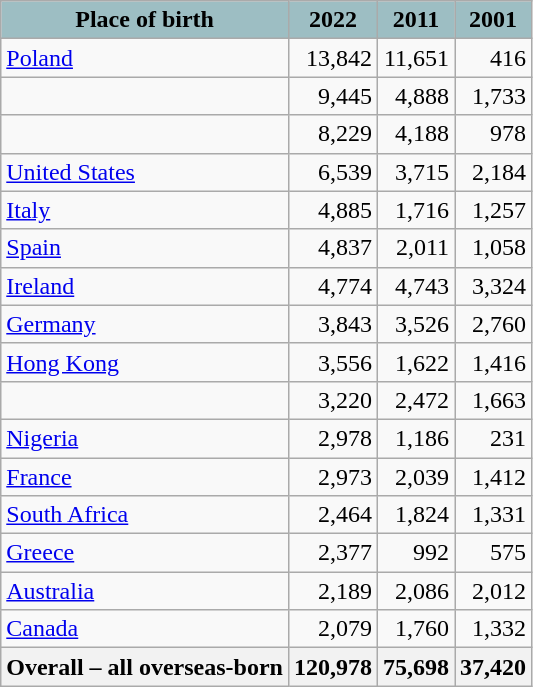<table class="wikitable collapsible sortable" style="text-align:right">
<tr>
<th scope="col" style="text-align:center; background:#9dbec3;">Place of birth</th>
<th scope="col" style="text-align:center; background:#9dbec3;">2022</th>
<th scope="col" style="text-align:center; background:#9dbec3;">2011</th>
<th scope="col" style="text-align:center; background:#9dbec3;">2001</th>
</tr>
<tr>
<td scope="row" style="text-align:left;"> <a href='#'>Poland</a></td>
<td>13,842</td>
<td>11,651</td>
<td>416</td>
</tr>
<tr>
<td scope="row" style="text-align:left;"></td>
<td>9,445</td>
<td>4,888</td>
<td>1,733</td>
</tr>
<tr>
<td scope="row" style="text-align:left;"></td>
<td>8,229</td>
<td>4,188</td>
<td>978</td>
</tr>
<tr>
<td scope="row" style="text-align:left;"> <a href='#'>United States</a></td>
<td>6,539</td>
<td>3,715</td>
<td>2,184</td>
</tr>
<tr>
<td scope="row" style="text-align:left;"> <a href='#'>Italy</a></td>
<td>4,885</td>
<td>1,716</td>
<td>1,257</td>
</tr>
<tr>
<td scope="row" style="text-align:left;"> <a href='#'>Spain</a></td>
<td>4,837</td>
<td>2,011</td>
<td>1,058</td>
</tr>
<tr>
<td scope="row" style="text-align:left;"> <a href='#'>Ireland</a></td>
<td>4,774</td>
<td>4,743</td>
<td>3,324</td>
</tr>
<tr>
<td scope="row" style="text-align:left;"> <a href='#'>Germany</a></td>
<td>3,843</td>
<td>3,526</td>
<td>2,760</td>
</tr>
<tr>
<td scope="row" style="text-align:left;"> <a href='#'>Hong Kong</a></td>
<td>3,556</td>
<td>1,622</td>
<td>1,416</td>
</tr>
<tr>
<td scope="row" style="text-align:left;"></td>
<td>3,220</td>
<td>2,472</td>
<td>1,663</td>
</tr>
<tr>
<td scope="row" style="text-align:left;"> <a href='#'>Nigeria</a></td>
<td>2,978</td>
<td>1,186</td>
<td>231</td>
</tr>
<tr>
<td scope="row" style="text-align:left;"> <a href='#'>France</a></td>
<td>2,973</td>
<td>2,039</td>
<td>1,412</td>
</tr>
<tr>
<td scope="row" style="text-align:left;"> <a href='#'>South Africa</a></td>
<td>2,464</td>
<td>1,824</td>
<td>1,331</td>
</tr>
<tr>
<td scope="row" style="text-align:left;"> <a href='#'>Greece</a></td>
<td>2,377</td>
<td>992</td>
<td>575</td>
</tr>
<tr>
<td scope="row" style="text-align:left;"> <a href='#'>Australia</a></td>
<td>2,189</td>
<td>2,086</td>
<td>2,012</td>
</tr>
<tr>
<td scope="row" style="text-align:left;"> <a href='#'>Canada</a></td>
<td>2,079</td>
<td>1,760</td>
<td>1,332</td>
</tr>
<tr>
<th scope="row" style="text-align:left;"><strong>Overall – all overseas-born</strong></th>
<th>120,978</th>
<th>75,698</th>
<th>37,420</th>
</tr>
</table>
